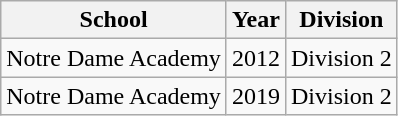<table class="wikitable">
<tr>
<th>School</th>
<th>Year</th>
<th>Division</th>
</tr>
<tr>
<td>Notre Dame Academy</td>
<td>2012</td>
<td>Division 2</td>
</tr>
<tr>
<td>Notre Dame Academy</td>
<td>2019</td>
<td>Division 2</td>
</tr>
</table>
